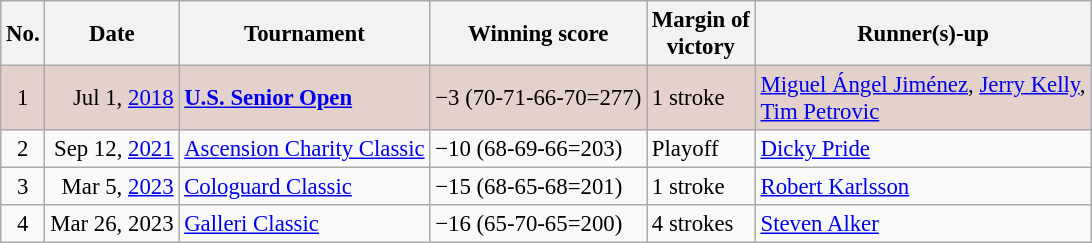<table class="wikitable" style="font-size:95%;">
<tr>
<th>No.</th>
<th>Date</th>
<th>Tournament</th>
<th>Winning score</th>
<th>Margin of<br>victory</th>
<th>Runner(s)-up</th>
</tr>
<tr style="background:#e5d1cb;">
<td align=center>1</td>
<td align=right>Jul 1, <a href='#'>2018</a></td>
<td><strong><a href='#'>U.S. Senior Open</a></strong></td>
<td>−3 (70-71-66-70=277)</td>
<td>1 stroke</td>
<td> <a href='#'>Miguel Ángel Jiménez</a>,  <a href='#'>Jerry Kelly</a>,<br> <a href='#'>Tim Petrovic</a></td>
</tr>
<tr>
<td align=center>2</td>
<td align=right>Sep 12, <a href='#'>2021</a></td>
<td><a href='#'>Ascension Charity Classic</a></td>
<td>−10 (68-69-66=203)</td>
<td>Playoff</td>
<td> <a href='#'>Dicky Pride</a></td>
</tr>
<tr>
<td align=center>3</td>
<td align=right>Mar 5, <a href='#'>2023</a></td>
<td><a href='#'>Cologuard Classic</a></td>
<td>−15 (68-65-68=201)</td>
<td>1 stroke</td>
<td> <a href='#'>Robert Karlsson</a></td>
</tr>
<tr>
<td align=center>4</td>
<td align=right>Mar 26, 2023</td>
<td><a href='#'>Galleri Classic</a></td>
<td>−16 (65-70-65=200)</td>
<td>4 strokes</td>
<td> <a href='#'>Steven Alker</a></td>
</tr>
</table>
